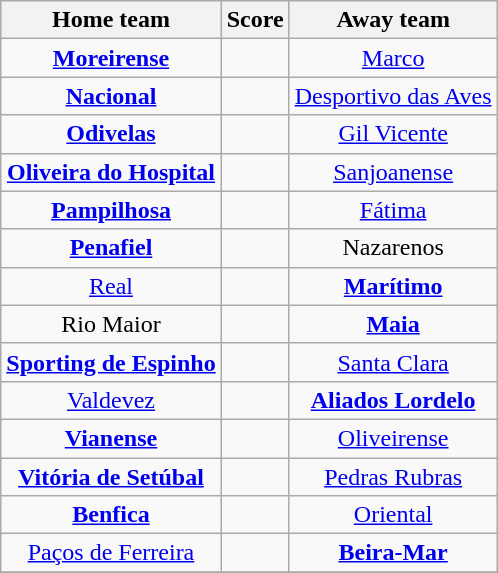<table class="wikitable" style="text-align: center">
<tr>
<th>Home team</th>
<th>Score</th>
<th>Away team</th>
</tr>
<tr>
<td><strong><a href='#'>Moreirense</a></strong> </td>
<td></td>
<td><a href='#'>Marco</a> </td>
</tr>
<tr>
<td><strong><a href='#'>Nacional</a></strong>  </td>
<td></td>
<td><a href='#'>Desportivo das Aves</a> </td>
</tr>
<tr>
<td><strong><a href='#'>Odivelas</a></strong> </td>
<td></td>
<td><a href='#'>Gil Vicente</a> </td>
</tr>
<tr>
<td><strong><a href='#'>Oliveira do Hospital</a></strong> </td>
<td></td>
<td><a href='#'>Sanjoanense</a> </td>
</tr>
<tr>
<td><strong><a href='#'>Pampilhosa</a></strong> </td>
<td></td>
<td><a href='#'>Fátima</a> </td>
</tr>
<tr>
<td><strong><a href='#'>Penafiel</a></strong> </td>
<td></td>
<td>Nazarenos </td>
</tr>
<tr>
<td><a href='#'>Real</a> </td>
<td></td>
<td><strong><a href='#'>Marítimo</a></strong> </td>
</tr>
<tr>
<td>Rio Maior </td>
<td></td>
<td><strong><a href='#'>Maia</a></strong> </td>
</tr>
<tr>
<td><strong><a href='#'>Sporting de Espinho</a></strong> </td>
<td></td>
<td><a href='#'>Santa Clara</a> </td>
</tr>
<tr>
<td><a href='#'>Valdevez</a> </td>
<td></td>
<td><strong><a href='#'>Aliados Lordelo</a></strong> </td>
</tr>
<tr>
<td><strong><a href='#'>Vianense</a></strong> </td>
<td></td>
<td><a href='#'>Oliveirense</a> </td>
</tr>
<tr>
<td><strong><a href='#'>Vitória de Setúbal</a></strong> </td>
<td></td>
<td><a href='#'>Pedras Rubras</a> </td>
</tr>
<tr>
<td><strong><a href='#'>Benfica</a></strong> </td>
<td></td>
<td><a href='#'>Oriental</a> </td>
</tr>
<tr>
<td><a href='#'>Paços de Ferreira</a> </td>
<td></td>
<td><strong><a href='#'>Beira-Mar</a></strong> </td>
</tr>
<tr>
</tr>
</table>
